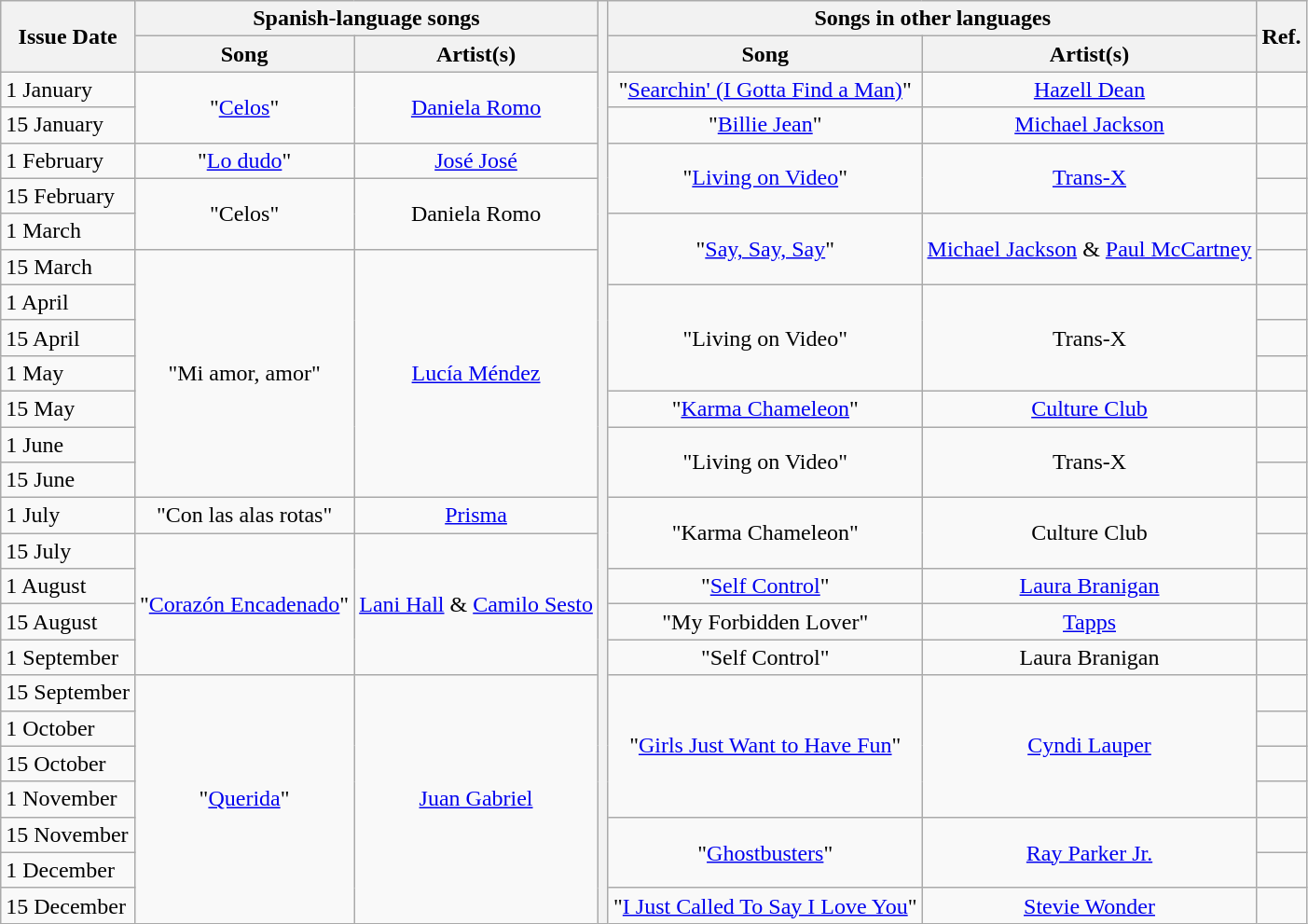<table class="wikitable">
<tr>
<th style="text-align: center;" rowspan="2">Issue Date</th>
<th style="text-align: center;" colspan="2">Spanish-language songs</th>
<th style="text-align: center;" colspan="1" rowspan="26"></th>
<th style="text-align: center;" colspan="2">Songs in other languages</th>
<th style="text-align: center;" rowspan="2">Ref.</th>
</tr>
<tr>
<th>Song</th>
<th>Artist(s)</th>
<th>Song</th>
<th>Artist(s)</th>
</tr>
<tr>
<td>1 January</td>
<td align="center" rowspan="2">"<a href='#'>Celos</a>"</td>
<td align="center" rowspan="2"><a href='#'>Daniela Romo</a></td>
<td align="center" rowspan="1">"<a href='#'>Searchin' (I Gotta Find a Man)</a>"</td>
<td align="center" rowspan="1"><a href='#'>Hazell Dean</a></td>
<td align="center"></td>
</tr>
<tr>
<td>15 January</td>
<td align="center" rowspan="1">"<a href='#'>Billie Jean</a>"</td>
<td align="center" rowspan="1"><a href='#'>Michael Jackson</a></td>
<td align="center"></td>
</tr>
<tr>
<td>1 February</td>
<td align="center">"<a href='#'>Lo dudo</a>"</td>
<td align="center"><a href='#'>José José</a></td>
<td align="center" rowspan="2">"<a href='#'>Living on Video</a>"</td>
<td align="center" rowspan="2"><a href='#'>Trans-X</a></td>
<td align="center"></td>
</tr>
<tr>
<td>15 February</td>
<td align="center" rowspan="2">"Celos"</td>
<td align="center" rowspan="2">Daniela Romo</td>
<td align="center"></td>
</tr>
<tr>
<td>1 March</td>
<td align="center" rowspan="2">"<a href='#'>Say, Say, Say</a>"</td>
<td align="center" rowspan="2"><a href='#'>Michael Jackson</a> & <a href='#'>Paul McCartney</a></td>
<td align="center"></td>
</tr>
<tr>
<td>15 March</td>
<td align="center" rowspan="7">"Mi amor, amor"</td>
<td align="center" rowspan="7"><a href='#'>Lucía Méndez</a></td>
<td align="center"></td>
</tr>
<tr>
<td>1 April</td>
<td align="center" rowspan="3">"Living on Video"</td>
<td align="center" rowspan="3">Trans-X</td>
<td align="center"></td>
</tr>
<tr>
<td>15 April</td>
<td align="center"></td>
</tr>
<tr>
<td>1 May</td>
<td align="center"></td>
</tr>
<tr>
<td>15 May</td>
<td align="center">"<a href='#'>Karma Chameleon</a>"</td>
<td align="center"><a href='#'>Culture Club</a></td>
<td align="center"></td>
</tr>
<tr>
<td>1 June</td>
<td align="center" rowspan="2">"Living on Video"</td>
<td align="center" rowspan="2">Trans-X</td>
<td align="center"></td>
</tr>
<tr>
<td>15 June</td>
<td align="center"></td>
</tr>
<tr>
<td>1 July</td>
<td align="center">"Con las alas rotas"</td>
<td align="center"><a href='#'>Prisma</a></td>
<td align="center" rowspan="2">"Karma Chameleon"</td>
<td align="center" rowspan="2">Culture Club</td>
<td align="center"></td>
</tr>
<tr>
<td>15 July</td>
<td align="center" rowspan="4">"<a href='#'>Corazón Encadenado</a>"</td>
<td align="center" rowspan="4"><a href='#'>Lani Hall</a> & <a href='#'>Camilo Sesto</a></td>
<td align="center"></td>
</tr>
<tr>
<td>1 August</td>
<td align="center">"<a href='#'>Self Control</a>"</td>
<td align="center"><a href='#'>Laura Branigan</a></td>
<td align="center"></td>
</tr>
<tr>
<td>15 August</td>
<td align="center" rowspan="1">"My Forbidden Lover"</td>
<td align="center" rowspan="1"><a href='#'>Tapps</a></td>
<td align="center"></td>
</tr>
<tr>
<td>1 September</td>
<td align="center">"Self Control"</td>
<td align="center">Laura Branigan</td>
<td align="center"></td>
</tr>
<tr>
<td>15 September</td>
<td align="center" rowspan="7">"<a href='#'>Querida</a>"</td>
<td align="center" rowspan="7"><a href='#'>Juan Gabriel</a></td>
<td align="center" rowspan="4">"<a href='#'>Girls Just Want to Have Fun</a>"</td>
<td align="center" rowspan="4"><a href='#'>Cyndi Lauper</a></td>
<td align="center"></td>
</tr>
<tr>
<td>1 October</td>
<td align="center"></td>
</tr>
<tr>
<td>15 October</td>
<td align="center"></td>
</tr>
<tr>
<td>1 November</td>
<td align="center"></td>
</tr>
<tr>
<td>15 November</td>
<td align="center" rowspan="2">"<a href='#'>Ghostbusters</a>"</td>
<td align="center" rowspan="2"><a href='#'>Ray Parker Jr.</a></td>
<td align="center"></td>
</tr>
<tr>
<td>1 December</td>
<td align="center"></td>
</tr>
<tr>
<td>15 December</td>
<td align="center">"<a href='#'>I Just Called To Say I Love You</a>"</td>
<td align="center"><a href='#'>Stevie Wonder</a></td>
<td align="center"></td>
</tr>
</table>
